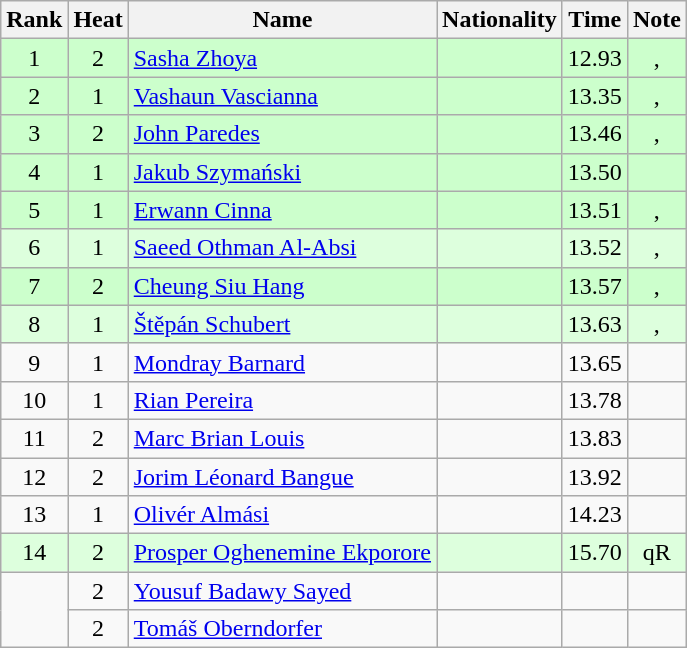<table class="wikitable sortable" style="text-align:center">
<tr>
<th>Rank</th>
<th>Heat</th>
<th>Name</th>
<th>Nationality</th>
<th>Time</th>
<th>Note</th>
</tr>
<tr bgcolor=ccffcc>
<td>1</td>
<td>2</td>
<td align=left><a href='#'>Sasha Zhoya</a></td>
<td align=left></td>
<td>12.93</td>
<td>, <strong></strong></td>
</tr>
<tr bgcolor=ccffcc>
<td>2</td>
<td>1</td>
<td align=left><a href='#'>Vashaun Vascianna</a></td>
<td align=left></td>
<td>13.35</td>
<td>, </td>
</tr>
<tr bgcolor=ccffcc>
<td>3</td>
<td>2</td>
<td align=left><a href='#'>John Paredes</a></td>
<td align=left></td>
<td>13.46</td>
<td>, </td>
</tr>
<tr bgcolor=ccffcc>
<td>4</td>
<td>1</td>
<td align=left><a href='#'>Jakub Szymański</a></td>
<td align=left></td>
<td>13.50</td>
<td></td>
</tr>
<tr bgcolor=ccffcc>
<td>5</td>
<td>1</td>
<td align=left><a href='#'>Erwann Cinna</a></td>
<td align=left></td>
<td>13.51</td>
<td>, </td>
</tr>
<tr bgcolor=ddffdd>
<td>6</td>
<td>1</td>
<td align=left><a href='#'>Saeed Othman Al-Absi</a></td>
<td align=left></td>
<td>13.52</td>
<td>, </td>
</tr>
<tr bgcolor=ccffcc>
<td>7</td>
<td>2</td>
<td align=left><a href='#'>Cheung Siu Hang</a></td>
<td align=left></td>
<td>13.57</td>
<td>, </td>
</tr>
<tr bgcolor=ddffdd>
<td>8</td>
<td>1</td>
<td align=left><a href='#'>Štěpán Schubert</a></td>
<td align=left></td>
<td>13.63</td>
<td>, </td>
</tr>
<tr>
<td>9</td>
<td>1</td>
<td align=left><a href='#'>Mondray Barnard</a></td>
<td align=left></td>
<td>13.65</td>
<td></td>
</tr>
<tr>
<td>10</td>
<td>1</td>
<td align=left><a href='#'>Rian Pereira</a></td>
<td align=left></td>
<td>13.78</td>
<td></td>
</tr>
<tr>
<td>11</td>
<td>2</td>
<td align=left><a href='#'>Marc Brian Louis</a></td>
<td align=left></td>
<td>13.83</td>
<td></td>
</tr>
<tr>
<td>12</td>
<td>2</td>
<td align=left><a href='#'>Jorim Léonard Bangue</a></td>
<td align=left></td>
<td>13.92</td>
<td></td>
</tr>
<tr>
<td>13</td>
<td>1</td>
<td align=left><a href='#'>Olivér Almási</a></td>
<td align=left></td>
<td>14.23</td>
<td></td>
</tr>
<tr bgcolor=ddffdd>
<td>14</td>
<td>2</td>
<td align=left><a href='#'>Prosper Oghenemine Ekporore</a></td>
<td align=left></td>
<td>15.70</td>
<td>qR</td>
</tr>
<tr>
<td rowspan=2></td>
<td>2</td>
<td align=left><a href='#'>Yousuf Badawy Sayed</a></td>
<td align=left></td>
<td></td>
<td></td>
</tr>
<tr>
<td>2</td>
<td align=left><a href='#'>Tomáš Oberndorfer</a></td>
<td align=left></td>
<td></td>
<td></td>
</tr>
</table>
